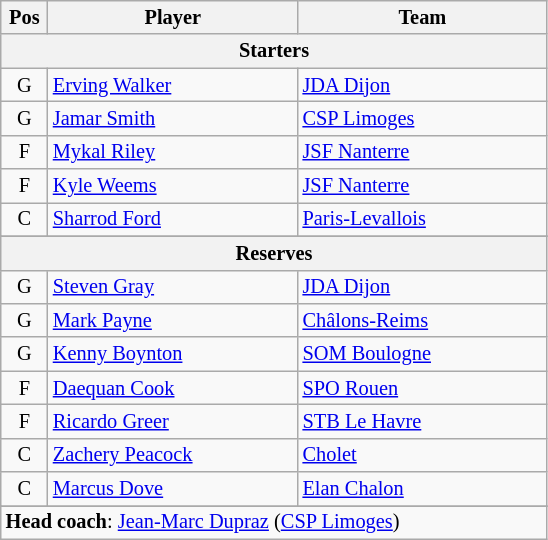<table class="wikitable" style="text-align:center; font-size:85%;">
<tr>
<th scope="col" width="25px">Pos</th>
<th scope="col" width="160px">Player</th>
<th scope="col" width="160px">Team</th>
</tr>
<tr>
<th scope="col" colspan="5">Starters</th>
</tr>
<tr>
<td>G</td>
<td style="text-align:left"> <a href='#'>Erving Walker</a></td>
<td style="text-align:left"><a href='#'>JDA Dijon</a></td>
</tr>
<tr>
<td>G</td>
<td style="text-align:left"> <a href='#'>Jamar Smith</a></td>
<td style="text-align:left"><a href='#'>CSP Limoges</a></td>
</tr>
<tr>
<td>F</td>
<td style="text-align:left"> <a href='#'>Mykal Riley</a></td>
<td style="text-align:left"><a href='#'>JSF Nanterre</a></td>
</tr>
<tr>
<td>F</td>
<td style="text-align:left"> <a href='#'>Kyle Weems</a></td>
<td style="text-align:left"><a href='#'>JSF Nanterre</a></td>
</tr>
<tr>
<td>C</td>
<td style="text-align:left"> <a href='#'>Sharrod Ford</a></td>
<td style="text-align:left"><a href='#'>Paris-Levallois</a></td>
</tr>
<tr>
</tr>
<tr>
<th scope="col" colspan="5">Reserves</th>
</tr>
<tr>
<td>G</td>
<td style="text-align:left"> <a href='#'>Steven Gray</a></td>
<td style="text-align:left"><a href='#'>JDA Dijon</a></td>
</tr>
<tr>
<td>G</td>
<td style="text-align:left"> <a href='#'>Mark Payne</a></td>
<td style="text-align:left"><a href='#'>Châlons-Reims</a></td>
</tr>
<tr>
<td>G</td>
<td style="text-align:left"> <a href='#'>Kenny Boynton</a></td>
<td style="text-align:left"><a href='#'>SOM Boulogne</a></td>
</tr>
<tr>
<td>F</td>
<td style="text-align:left"> <a href='#'>Daequan Cook</a></td>
<td style="text-align:left"><a href='#'>SPO Rouen</a></td>
</tr>
<tr>
<td>F</td>
<td style="text-align:left"> <a href='#'>Ricardo Greer</a></td>
<td style="text-align:left"><a href='#'>STB Le Havre</a></td>
</tr>
<tr>
<td>C</td>
<td style="text-align:left"> <a href='#'>Zachery Peacock</a></td>
<td style="text-align:left"><a href='#'>Cholet</a></td>
</tr>
<tr>
<td>C</td>
<td style="text-align:left"> <a href='#'>Marcus Dove</a></td>
<td style="text-align:left"><a href='#'>Elan Chalon</a></td>
</tr>
<tr>
</tr>
<tr>
<td style="text-align:left" colspan="5"><strong>Head coach</strong>: <a href='#'>Jean-Marc Dupraz</a> (<a href='#'>CSP Limoges</a>)</td>
</tr>
</table>
